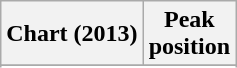<table class="wikitable plainrowheaders sortable">
<tr>
<th scope="col">Chart (2013)</th>
<th scope="col">Peak<br>position</th>
</tr>
<tr>
</tr>
<tr>
</tr>
</table>
